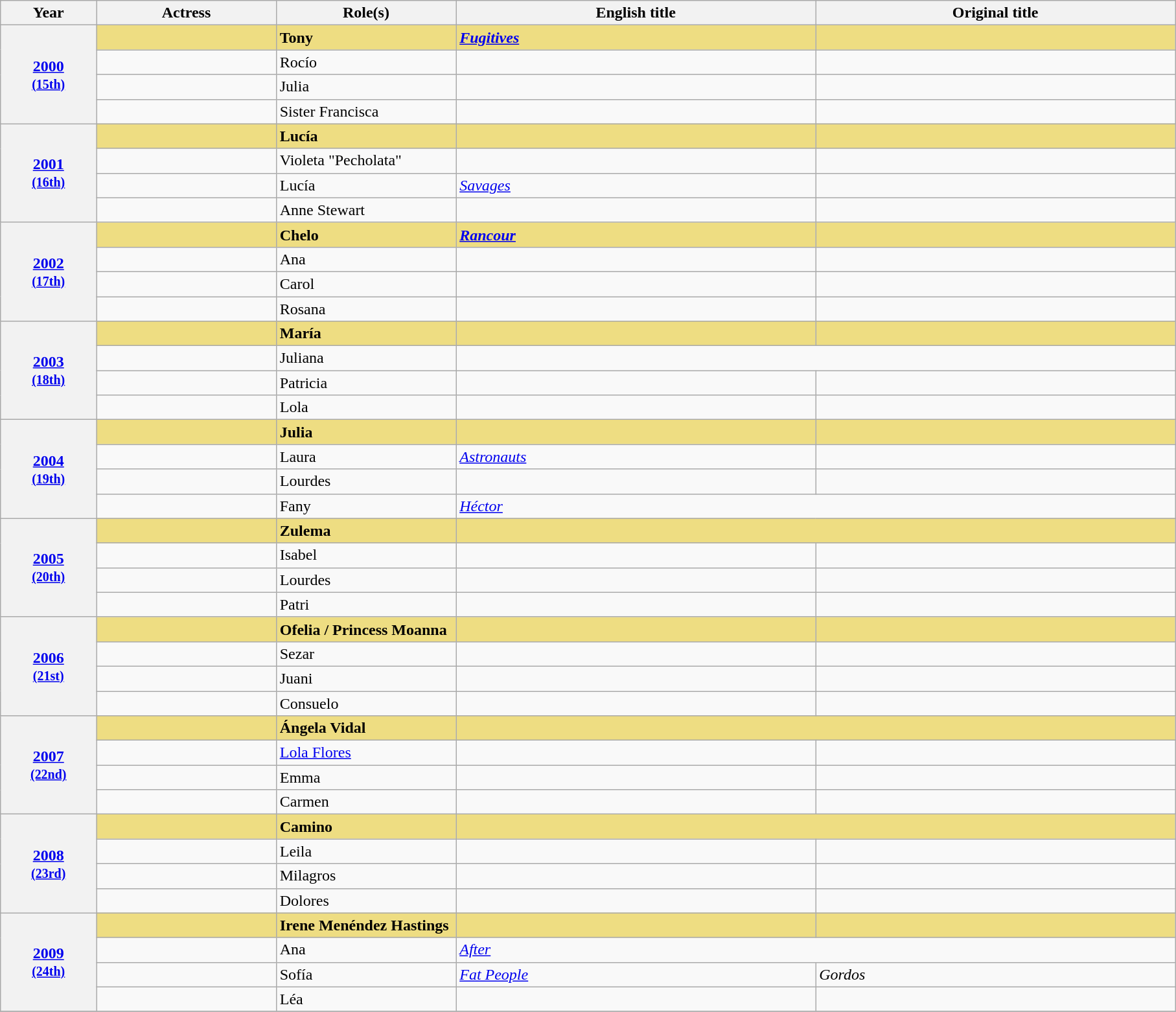<table class="wikitable sortable" style="text-align:left;">
<tr>
<th scope="col" style="width:8%;">Year</th>
<th scope="col" style="width:15%;">Actress</th>
<th scope="col" style="width:15%;">Role(s)</th>
<th scope="col" style="width:30%;">English title</th>
<th scope="col" style="width:30%;">Original title</th>
</tr>
<tr>
<th scope="row" rowspan=4 style="text-align:center"><a href='#'>2000</a> <br><small><a href='#'>(15th)</a></small></th>
<td style="background:#eedd82;"><strong> </strong></td>
<td style="background:#eedd82;"><strong>Tony</strong></td>
<td style="background:#eedd82;"><strong><em><a href='#'>Fugitives</a></em></strong></td>
<td style="background:#eedd82;"><strong><em></em></strong></td>
</tr>
<tr>
<td></td>
<td>Rocío</td>
<td><em></em></td>
<td><em></em></td>
</tr>
<tr>
<td></td>
<td>Julia</td>
<td><em></em></td>
<td><em></em></td>
</tr>
<tr>
<td></td>
<td>Sister Francisca</td>
<td><em></em></td>
<td><em></em></td>
</tr>
<tr>
<th scope="row" rowspan=4 style="text-align:center"><a href='#'>2001</a> <br><small><a href='#'>(16th)</a></small></th>
<td style="background:#eedd82;"><strong> </strong></td>
<td style="background:#eedd82;"><strong>Lucía</strong></td>
<td style="background:#eedd82;"><strong><em></em></strong></td>
<td style="background:#eedd82;"><strong><em></em></strong></td>
</tr>
<tr>
<td></td>
<td>Violeta "Pecholata"</td>
<td><em></em></td>
<td><em></em></td>
</tr>
<tr>
<td></td>
<td>Lucía</td>
<td><em><a href='#'>Savages</a></em></td>
<td><em></em></td>
</tr>
<tr>
<td></td>
<td>Anne Stewart</td>
<td><em></em></td>
<td><em></em></td>
</tr>
<tr>
<th scope="row" rowspan=4 style="text-align:center"><a href='#'>2002</a> <br><small><a href='#'>(17th)</a></small></th>
<td style="background:#eedd82;"><strong> </strong></td>
<td style="background:#eedd82;"><strong>Chelo</strong></td>
<td style="background:#eedd82;"><strong><em><a href='#'>Rancour</a></em></strong></td>
<td style="background:#eedd82;"><strong><em></em></strong></td>
</tr>
<tr>
<td></td>
<td>Ana</td>
<td><em></em></td>
<td><em></em></td>
</tr>
<tr>
<td></td>
<td>Carol</td>
<td><em></em></td>
<td><em></em></td>
</tr>
<tr>
<td></td>
<td>Rosana</td>
<td><em></em></td>
<td><em></em></td>
</tr>
<tr>
<th scope="row" rowspan=4 style="text-align:center"><a href='#'>2003</a> <br><small><a href='#'>(18th)</a></small></th>
<td style="background:#eedd82;"><strong> </strong></td>
<td style="background:#eedd82;"><strong>María</strong></td>
<td style="background:#eedd82;"><strong><em></em></strong></td>
<td style="background:#eedd82;"><em></em></td>
</tr>
<tr>
<td></td>
<td>Juliana</td>
<td colspan="2"><em></em></td>
</tr>
<tr>
<td></td>
<td>Patricia</td>
<td><em></em></td>
<td><em></em></td>
</tr>
<tr>
<td></td>
<td>Lola</td>
<td><em></em></td>
<td><em></em></td>
</tr>
<tr>
<th scope="row" rowspan=4 style="text-align:center"><a href='#'>2004</a> <br><small><a href='#'>(19th)</a></small></th>
<td style="background:#eedd82;"><strong> </strong></td>
<td style="background:#eedd82;"><strong>Julia</strong></td>
<td style="background:#eedd82;"><strong><em></em></strong></td>
<td style="background:#eedd82;"><strong><em></em></strong></td>
</tr>
<tr>
<td></td>
<td>Laura</td>
<td><em><a href='#'>Astronauts</a></em></td>
<td><em></em></td>
</tr>
<tr>
<td></td>
<td>Lourdes</td>
<td><em></em></td>
<td><em></em></td>
</tr>
<tr>
<td></td>
<td>Fany</td>
<td colspan="2"><em><a href='#'>Héctor</a></em></td>
</tr>
<tr>
<th scope="row" rowspan=4 style="text-align:center"><a href='#'>2005</a> <br><small><a href='#'>(20th)</a></small></th>
<td style="background:#eedd82;"><strong> </strong></td>
<td style="background:#eedd82;"><strong>Zulema</strong></td>
<td colspan="2" style="background:#eedd82;"><strong><em></em></strong></td>
</tr>
<tr>
<td></td>
<td>Isabel</td>
<td><em></em></td>
<td><em></em></td>
</tr>
<tr>
<td></td>
<td>Lourdes</td>
<td><em></em></td>
<td><em></em></td>
</tr>
<tr>
<td></td>
<td>Patri</td>
<td><em></em></td>
<td><em></em></td>
</tr>
<tr>
<th scope="row" rowspan=4 style="text-align:center"><a href='#'>2006</a> <br><small><a href='#'>(21st)</a></small></th>
<td style="background:#eedd82;"><strong> </strong></td>
<td style="background:#eedd82;"><strong>Ofelia / Princess Moanna</strong></td>
<td style="background:#eedd82;"><strong><em></em></strong></td>
<td style="background:#eedd82;"><strong><em></em></strong></td>
</tr>
<tr>
<td></td>
<td>Sezar</td>
<td><em></em></td>
<td><em></em></td>
</tr>
<tr>
<td></td>
<td>Juani</td>
<td><em></em></td>
<td><em></em></td>
</tr>
<tr>
<td></td>
<td>Consuelo</td>
<td><em></em></td>
<td><em></em></td>
</tr>
<tr>
<th scope="row" rowspan=4 style="text-align:center"><a href='#'>2007</a> <br><small><a href='#'>(22nd)</a></small></th>
<td style="background:#eedd82;"><strong> </strong></td>
<td style="background:#eedd82;"><strong>Ángela Vidal</strong></td>
<td colspan="2" style="background:#eedd82;"><strong><em></em></strong></td>
</tr>
<tr>
<td></td>
<td><a href='#'>Lola Flores</a></td>
<td><em></em></td>
<td><em></em></td>
</tr>
<tr>
<td></td>
<td>Emma</td>
<td><em></em></td>
<td><em></em></td>
</tr>
<tr>
<td></td>
<td>Carmen</td>
<td><em></em></td>
<td><em></em></td>
</tr>
<tr>
<th scope="row" rowspan=4 style="text-align:center"><a href='#'>2008</a> <br><small><a href='#'>(23rd)</a></small></th>
<td style="background:#eedd82;"><strong> </strong></td>
<td style="background:#eedd82;"><strong>Camino</strong></td>
<td colspan="2" style="background:#eedd82;"><strong><em></em></strong></td>
</tr>
<tr>
<td></td>
<td>Leila</td>
<td><em></em></td>
<td><em></em></td>
</tr>
<tr>
<td></td>
<td>Milagros</td>
<td><em></em></td>
<td><em></em></td>
</tr>
<tr>
<td></td>
<td>Dolores</td>
<td><em></em></td>
<td><em></em></td>
</tr>
<tr>
<th scope="row" rowspan=4 style="text-align:center"><a href='#'>2009</a> <br><small><a href='#'>(24th)</a></small></th>
<td style="background:#eedd82;"><strong> </strong></td>
<td style="background:#eedd82;"><strong>Irene Menéndez Hastings</strong></td>
<td style="background:#eedd82;"><strong><em></em></strong></td>
<td style="background:#eedd82;"><strong><em></em></strong></td>
</tr>
<tr>
<td></td>
<td>Ana</td>
<td colspan="2"><em><a href='#'>After</a></em></td>
</tr>
<tr>
<td></td>
<td>Sofía</td>
<td><em><a href='#'>Fat People</a></em></td>
<td><em>Gordos</em></td>
</tr>
<tr>
<td></td>
<td>Léa</td>
<td><em></em></td>
<td><em></em></td>
</tr>
<tr>
</tr>
</table>
